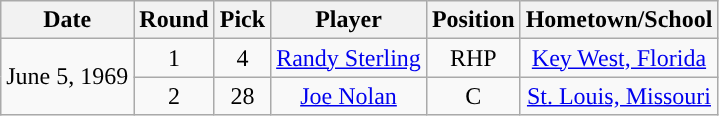<table class="wikitable sortable">
<tr>
<th>Date</th>
<th>Round</th>
<th>Pick</th>
<th>Player</th>
<th>Position</th>
<th>Hometown/School</th>
</tr>
<tr align="center">
<td rowspan=2>June 5, 1969</td>
<td>1</td>
<td>4</td>
<td><a href='#'>Randy Sterling</a></td>
<td>RHP</td>
<td><a href='#'>Key West, Florida</a></td>
</tr>
<tr align="center">
<td>2</td>
<td>28</td>
<td><a href='#'>Joe Nolan</a></td>
<td>C</td>
<td><a href='#'>St. Louis, Missouri</a></td>
</tr>
</table>
